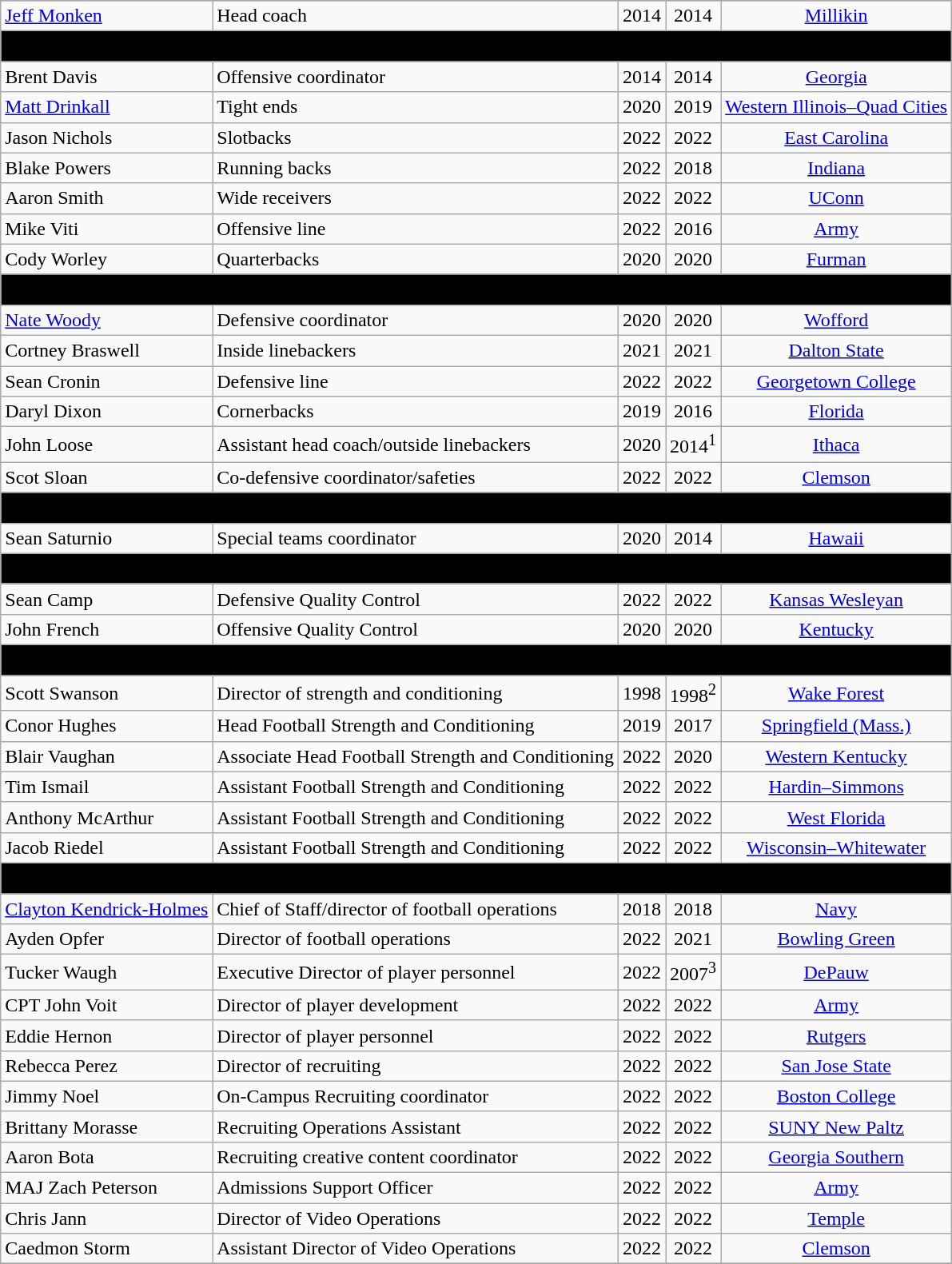<table class="wikitable">
<tr>
</tr>
<tr>
<td><a href='#'>Jeff Monken</a></td>
<td>Head coach</td>
<td align=center>2014</td>
<td align=center>2014</td>
<td align=center><a href='#'>Millikin</a></td>
</tr>
<tr>
<td colspan="5" style="background:#000000; text-align: center"><span><strong>Offensive staff</strong></span></td>
</tr>
<tr>
<td>Brent Davis</td>
<td>Offensive coordinator</td>
<td align=center>2014</td>
<td align=center>2014</td>
<td align=center><a href='#'>Georgia</a></td>
</tr>
<tr>
<td><a href='#'>Matt Drinkall</a></td>
<td>Tight ends</td>
<td align=center>2020</td>
<td align=center>2019</td>
<td align=center><a href='#'>Western Illinois–Quad Cities</a></td>
</tr>
<tr>
<td>Jason Nichols</td>
<td>Slotbacks</td>
<td align=center>2022</td>
<td align=center>2022</td>
<td align=center><a href='#'>East Carolina</a></td>
</tr>
<tr>
<td>Blake Powers</td>
<td>Running backs</td>
<td align=center>2022</td>
<td align=center>2018</td>
<td align=center><a href='#'>Indiana</a></td>
</tr>
<tr>
<td>Aaron Smith</td>
<td>Wide receivers</td>
<td align=center>2022</td>
<td align=center>2022</td>
<td align=center><a href='#'>UConn</a></td>
</tr>
<tr>
<td>Mike Viti</td>
<td>Offensive line</td>
<td align=center>2022</td>
<td align=center>2016</td>
<td align=center><a href='#'>Army</a></td>
</tr>
<tr>
<td>Cody Worley</td>
<td>Quarterbacks</td>
<td align=center>2020</td>
<td align=center>2020</td>
<td align=center><a href='#'>Furman</a></td>
</tr>
<tr>
<td colspan="5" style="background:#000000; text-align: center"><span><strong>Defensive staff</strong></span></td>
</tr>
<tr>
<td><a href='#'>Nate Woody</a></td>
<td>Defensive coordinator</td>
<td align=center>2020</td>
<td align=center>2020</td>
<td align=center><a href='#'>Wofford</a></td>
</tr>
<tr>
<td>Cortney Braswell</td>
<td>Inside linebackers</td>
<td align=center>2021</td>
<td align=center>2021</td>
<td align=center><a href='#'>Dalton State</a></td>
</tr>
<tr>
<td>Sean Cronin</td>
<td>Defensive line</td>
<td align=center>2022</td>
<td align=center>2022</td>
<td align=center><a href='#'>Georgetown College</a></td>
</tr>
<tr>
<td>Daryl Dixon</td>
<td>Cornerbacks</td>
<td align=center>2019</td>
<td align=center>2016</td>
<td align=center><a href='#'>Florida</a></td>
</tr>
<tr>
<td>John Loose</td>
<td>Assistant head coach/outside linebackers</td>
<td align=center>2020</td>
<td align=center>2014<sup>1</sup></td>
<td align=center><a href='#'>Ithaca</a></td>
</tr>
<tr>
<td>Scot Sloan</td>
<td>Co-defensive coordinator/safeties</td>
<td align=center>2022</td>
<td align=center>2022</td>
<td align=center><a href='#'>Clemson</a></td>
</tr>
<tr>
<td colspan="5" style="background:#000000; text-align: center"><span><strong>Special teams staff</strong></span></td>
</tr>
<tr>
<td>Sean Saturnio</td>
<td>Special teams coordinator</td>
<td align=center>2020</td>
<td align=center>2014</td>
<td align=center><a href='#'>Hawaii</a></td>
</tr>
<tr>
<td colspan="5" style="background:#000000; text-align: center"><span><strong>Quality control staff</strong></span></td>
</tr>
<tr>
<td>Sean Camp</td>
<td>Defensive Quality Control</td>
<td align=center>2022</td>
<td align=center>2022</td>
<td align=center><a href='#'>Kansas Wesleyan</a></td>
</tr>
<tr>
<td>John French</td>
<td>Offensive Quality Control</td>
<td align=center>2020</td>
<td align=center>2020</td>
<td align=center><a href='#'>Kentucky</a></td>
</tr>
<tr>
<td colspan="5" style="background:#000000; text-align: center"><span><strong>Strength and conditioning staff</strong></span></td>
</tr>
<tr>
<td>Scott Swanson</td>
<td>Director of strength and conditioning</td>
<td align=center>1998</td>
<td align=center>1998<sup>2</sup></td>
<td align=center><a href='#'>Wake Forest</a></td>
</tr>
<tr>
<td>Conor Hughes</td>
<td>Head Football Strength and Conditioning</td>
<td align=center>2019</td>
<td align=center>2017</td>
<td align=center><a href='#'>Springfield (Mass.)</a></td>
</tr>
<tr>
<td>Blair Vaughan</td>
<td>Associate Head Football Strength and Conditioning</td>
<td align=center>2022</td>
<td align=center>2020</td>
<td align=center><a href='#'>Western Kentucky</a></td>
</tr>
<tr>
<td>Tim Ismail</td>
<td>Assistant Football Strength and Conditioning</td>
<td align=center>2022</td>
<td align=center>2022</td>
<td align=center><a href='#'>Hardin–Simmons</a></td>
</tr>
<tr>
<td>Anthony McArthur</td>
<td>Assistant Football Strength and Conditioning</td>
<td align=center>2022</td>
<td align=center>2022</td>
<td align=center><a href='#'>West Florida</a></td>
</tr>
<tr>
<td>Jacob Riedel</td>
<td>Assistant Football Strength and Conditioning</td>
<td align=center>2022</td>
<td align=center>2022</td>
<td align=center><a href='#'>Wisconsin–Whitewater</a></td>
</tr>
<tr>
<td colspan="5" style="background:#000000; text-align: center"><span><strong>Support staff</strong></span></td>
</tr>
<tr>
<td><a href='#'>Clayton Kendrick-Holmes</a></td>
<td>Chief of Staff/director of football operations</td>
<td align=center>2018</td>
<td align=center>2018</td>
<td align=center><a href='#'>Navy</a></td>
</tr>
<tr>
<td>Ayden Opfer</td>
<td>Director of football operations</td>
<td align=center>2022</td>
<td align=center>2021</td>
<td align=center><a href='#'>Bowling Green</a></td>
</tr>
<tr>
<td>Tucker Waugh</td>
<td>Executive Director of player personnel</td>
<td align=center>2022</td>
<td align=center>2007<sup>3</sup></td>
<td align=center><a href='#'>DePauw</a></td>
</tr>
<tr>
<td>CPT John Voit</td>
<td>Director of player development</td>
<td align=center>2022</td>
<td align=center>2022</td>
<td align=center><a href='#'>Army</a></td>
</tr>
<tr>
<td>Eddie Hernon</td>
<td>Director of player personnel</td>
<td align=center>2022</td>
<td align=center>2022</td>
<td align=center><a href='#'>Rutgers</a></td>
</tr>
<tr>
<td>Rebecca Perez</td>
<td>Director of recruiting</td>
<td align=center>2022</td>
<td align=center>2022</td>
<td align=center><a href='#'>San Jose State</a></td>
</tr>
<tr>
<td>Jimmy Noel</td>
<td>On-Campus Recruiting coordinator</td>
<td align=center>2022</td>
<td align=center>2022</td>
<td align=center><a href='#'>Boston College</a></td>
</tr>
<tr>
<td>Brittany Morasse</td>
<td>Recruiting Operations Assistant</td>
<td align=center>2022</td>
<td align=center>2022</td>
<td align=center><a href='#'>SUNY New Paltz</a></td>
</tr>
<tr>
<td>Aaron Bota</td>
<td>Recruiting creative content coordinator</td>
<td align=center>2022</td>
<td align=center>2022</td>
<td align=center><a href='#'>Georgia Southern</a></td>
</tr>
<tr>
<td>MAJ Zach Peterson</td>
<td>Admissions Support Officer</td>
<td align=center>2022</td>
<td align=center>2022</td>
<td align=center><a href='#'>Army</a></td>
</tr>
<tr>
<td>Chris Jann</td>
<td>Director of Video Operations</td>
<td align=center>2022</td>
<td align=center>2022</td>
<td align=center><a href='#'>Temple</a></td>
</tr>
<tr>
<td>Caedmon Storm</td>
<td>Assistant Director of Video Operations</td>
<td align=center>2022</td>
<td align=center>2022</td>
<td align=center><a href='#'>Clemson</a></td>
</tr>
<tr>
</tr>
</table>
